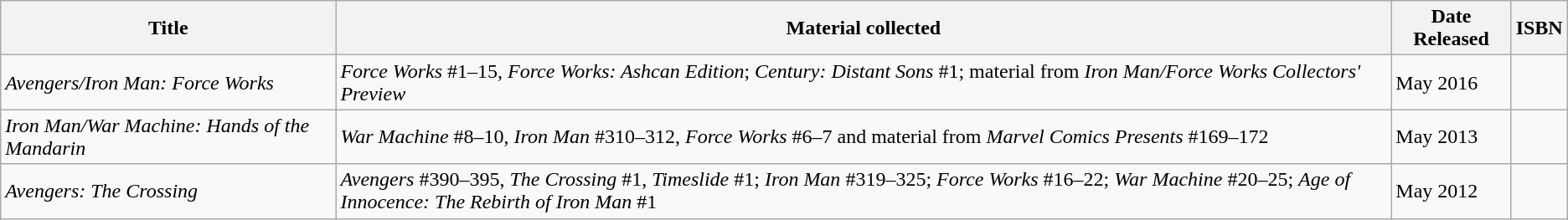<table class="wikitable">
<tr>
<th>Title</th>
<th>Material collected</th>
<th>Date Released</th>
<th>ISBN</th>
</tr>
<tr>
<td><em>Avengers/Iron Man: Force Works</em></td>
<td><em>Force Works</em> #1–15, <em>Force Works: Ashcan Edition</em>; <em>Century: Distant Sons</em> #1; material from <em>Iron Man/Force Works Collectors' Preview</em></td>
<td>May 2016</td>
<td></td>
</tr>
<tr>
<td><em>Iron Man/War Machine: Hands of the Mandarin</em></td>
<td><em>War Machine</em> #8–10, <em>Iron Man</em> #310–312, <em>Force Works</em> #6–7 and material from <em>Marvel Comics Presents</em> #169–172</td>
<td>May 2013</td>
<td></td>
</tr>
<tr>
<td><em>Avengers: The Crossing</em></td>
<td><em>Avengers</em> #390–395, <em>The Crossing</em> #1, <em>Timeslide</em> #1; <em>Iron Man</em> #319–325; <em>Force Works</em> #16–22; <em>War Machine</em> #20–25; <em>Age of Innocence: The Rebirth of Iron Man</em> #1</td>
<td>May 2012</td>
<td></td>
</tr>
</table>
